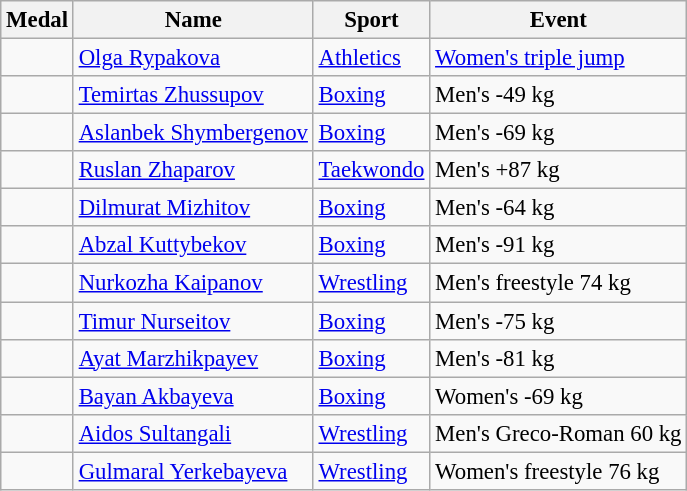<table class="wikitable sortable" style="font-size: 95%;">
<tr>
<th>Medal</th>
<th>Name</th>
<th>Sport</th>
<th>Event</th>
</tr>
<tr>
<td></td>
<td><a href='#'>Olga Rypakova</a></td>
<td><a href='#'>Athletics</a></td>
<td><a href='#'>Women's triple jump</a></td>
</tr>
<tr>
<td></td>
<td><a href='#'>Temirtas Zhussupov</a></td>
<td><a href='#'>Boxing</a></td>
<td>Men's -49 kg</td>
</tr>
<tr>
<td></td>
<td><a href='#'>Aslanbek Shymbergenov</a></td>
<td><a href='#'>Boxing</a></td>
<td>Men's -69 kg</td>
</tr>
<tr>
<td></td>
<td><a href='#'>Ruslan Zhaparov</a></td>
<td><a href='#'>Taekwondo</a></td>
<td>Men's +87 kg</td>
</tr>
<tr>
<td></td>
<td><a href='#'>Dilmurat Mizhitov</a></td>
<td><a href='#'>Boxing</a></td>
<td>Men's -64 kg</td>
</tr>
<tr>
<td></td>
<td><a href='#'>Abzal Kuttybekov</a></td>
<td><a href='#'>Boxing</a></td>
<td>Men's -91 kg</td>
</tr>
<tr>
<td></td>
<td><a href='#'>Nurkozha Kaipanov</a></td>
<td><a href='#'>Wrestling</a></td>
<td>Men's freestyle 74 kg</td>
</tr>
<tr>
<td></td>
<td><a href='#'>Timur Nurseitov</a></td>
<td><a href='#'>Boxing</a></td>
<td>Men's -75 kg</td>
</tr>
<tr>
<td></td>
<td><a href='#'>Ayat Marzhikpayev</a></td>
<td><a href='#'>Boxing</a></td>
<td>Men's -81 kg</td>
</tr>
<tr>
<td></td>
<td><a href='#'>Bayan Akbayeva</a></td>
<td><a href='#'>Boxing</a></td>
<td>Women's -69 kg</td>
</tr>
<tr>
<td></td>
<td><a href='#'>Aidos Sultangali</a></td>
<td><a href='#'>Wrestling</a></td>
<td>Men's Greco-Roman 60 kg</td>
</tr>
<tr>
<td></td>
<td><a href='#'>Gulmaral Yerkebayeva</a></td>
<td><a href='#'>Wrestling</a></td>
<td>Women's freestyle 76 kg</td>
</tr>
</table>
